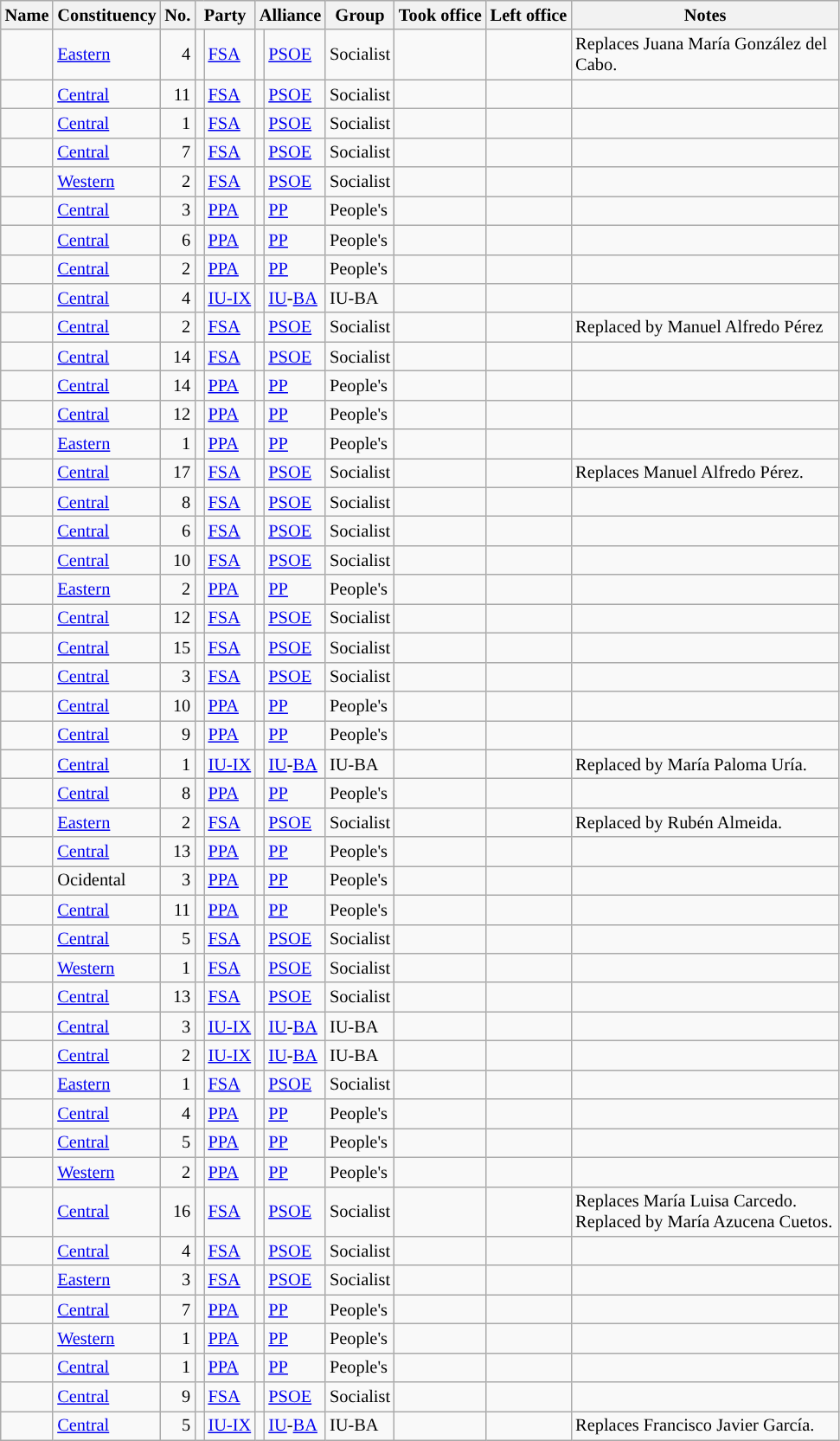<table class="wikitable plainrowheaders sortable" style="font-size:85%; text-align:left;">
<tr>
<th scope="col">Name</th>
<th scope="col">Constituency</th>
<th scope="col">No.</th>
<th colspan="2" scope="col">Party</th>
<th colspan="2" scope="col">Alliance</th>
<th scope="col">Group</th>
<th scope="col">Took office</th>
<th scope="col">Left office</th>
<th scope="col" width="200">Notes</th>
</tr>
<tr>
<td></td>
<td><a href='#'>Eastern</a></td>
<td align="right">4</td>
<td style="width:0.5px;background:"></td>
<td><a href='#'>FSA</a></td>
<td style="width:0.5px;background:"></td>
<td><a href='#'>PSOE</a></td>
<td>Socialist</td>
<td align="center"></td>
<td align="center"></td>
<td>Replaces Juana María González del Cabo.</td>
</tr>
<tr>
<td></td>
<td><a href='#'>Central</a></td>
<td align="right">11</td>
<td style="background:"></td>
<td><a href='#'>FSA</a></td>
<td style="background:"></td>
<td><a href='#'>PSOE</a></td>
<td>Socialist</td>
<td align="center"></td>
<td align="center"></td>
<td></td>
</tr>
<tr>
<td></td>
<td><a href='#'>Central</a></td>
<td align="right">1</td>
<td style="background:"></td>
<td><a href='#'>FSA</a></td>
<td style="background:"></td>
<td><a href='#'>PSOE</a></td>
<td>Socialist</td>
<td align="center"></td>
<td align="center"></td>
<td></td>
</tr>
<tr>
<td></td>
<td><a href='#'>Central</a></td>
<td align="right">7</td>
<td style="background:"></td>
<td><a href='#'>FSA</a></td>
<td style="background:"></td>
<td><a href='#'>PSOE</a></td>
<td>Socialist</td>
<td align="center"></td>
<td align="center"></td>
<td></td>
</tr>
<tr>
<td></td>
<td><a href='#'>Western</a></td>
<td align="right">2</td>
<td style="background:"></td>
<td><a href='#'>FSA</a></td>
<td style="background:"></td>
<td><a href='#'>PSOE</a></td>
<td>Socialist</td>
<td align="center"></td>
<td align="center"></td>
<td></td>
</tr>
<tr>
<td></td>
<td><a href='#'>Central</a></td>
<td align="right">3</td>
<td style="background:"></td>
<td><a href='#'>PPA</a></td>
<td style="background:"></td>
<td><a href='#'>PP</a></td>
<td>People's</td>
<td align="center"></td>
<td align="center"></td>
<td></td>
</tr>
<tr>
<td></td>
<td><a href='#'>Central</a></td>
<td align="right">6</td>
<td style="background:"></td>
<td><a href='#'>PPA</a></td>
<td style="background:"></td>
<td><a href='#'>PP</a></td>
<td>People's</td>
<td align="center"></td>
<td align="center"></td>
<td></td>
</tr>
<tr>
<td></td>
<td><a href='#'>Central</a></td>
<td align="right">2</td>
<td style="background:"></td>
<td><a href='#'>PPA</a></td>
<td style="background:"></td>
<td><a href='#'>PP</a></td>
<td>People's</td>
<td align="center"></td>
<td align="center"></td>
<td></td>
</tr>
<tr>
<td></td>
<td><a href='#'>Central</a></td>
<td align="right">4</td>
<td style="background:"></td>
<td><a href='#'>IU-IX</a></td>
<td style="background:"></td>
<td><a href='#'>IU</a>-<a href='#'>BA</a></td>
<td>IU-BA</td>
<td align="center"></td>
<td align="center"></td>
<td></td>
</tr>
<tr>
<td></td>
<td><a href='#'>Central</a></td>
<td align="right">2</td>
<td style="background:"></td>
<td><a href='#'>FSA</a></td>
<td style="background:"></td>
<td><a href='#'>PSOE</a></td>
<td>Socialist</td>
<td align="center"></td>
<td align="center"></td>
<td>Replaced by Manuel Alfredo Pérez</td>
</tr>
<tr>
<td></td>
<td><a href='#'>Central</a></td>
<td align="right">14</td>
<td style="background:"></td>
<td><a href='#'>FSA</a></td>
<td style="background:"></td>
<td><a href='#'>PSOE</a></td>
<td>Socialist</td>
<td align="center"></td>
<td align="center"></td>
<td></td>
</tr>
<tr>
<td></td>
<td><a href='#'>Central</a></td>
<td align="right">14</td>
<td style="background:"></td>
<td><a href='#'>PPA</a></td>
<td style="background:"></td>
<td><a href='#'>PP</a></td>
<td>People's</td>
<td align="center"></td>
<td align="center"></td>
<td></td>
</tr>
<tr>
<td></td>
<td><a href='#'>Central</a></td>
<td align="right">12</td>
<td style="background:"></td>
<td><a href='#'>PPA</a></td>
<td style="background:"></td>
<td><a href='#'>PP</a></td>
<td>People's</td>
<td align="center"></td>
<td align="center"></td>
<td></td>
</tr>
<tr>
<td></td>
<td><a href='#'>Eastern</a></td>
<td align="right">1</td>
<td style="background:"></td>
<td><a href='#'>PPA</a></td>
<td style="background:"></td>
<td><a href='#'>PP</a></td>
<td>People's</td>
<td align="center"></td>
<td align="center"></td>
<td></td>
</tr>
<tr>
<td></td>
<td><a href='#'>Central</a></td>
<td align="right">17</td>
<td style="background:"></td>
<td><a href='#'>FSA</a></td>
<td style="background:"></td>
<td><a href='#'>PSOE</a></td>
<td>Socialist</td>
<td align="center"></td>
<td align="center"></td>
<td>Replaces Manuel Alfredo Pérez.</td>
</tr>
<tr>
<td></td>
<td><a href='#'>Central</a></td>
<td align="right">8</td>
<td style="background:"></td>
<td><a href='#'>FSA</a></td>
<td style="background:"></td>
<td><a href='#'>PSOE</a></td>
<td>Socialist</td>
<td align="center"></td>
<td align="center"></td>
<td></td>
</tr>
<tr>
<td></td>
<td><a href='#'>Central</a></td>
<td align="right">6</td>
<td style="background:"></td>
<td><a href='#'>FSA</a></td>
<td style="background:"></td>
<td><a href='#'>PSOE</a></td>
<td>Socialist</td>
<td align="center"></td>
<td align="center"></td>
<td></td>
</tr>
<tr>
<td></td>
<td><a href='#'>Central</a></td>
<td align="right">10</td>
<td style="background:"></td>
<td><a href='#'>FSA</a></td>
<td style="background:"></td>
<td><a href='#'>PSOE</a></td>
<td>Socialist</td>
<td align="center"></td>
<td align="center"></td>
<td></td>
</tr>
<tr>
<td></td>
<td><a href='#'>Eastern</a></td>
<td align="right">2</td>
<td style="background:"></td>
<td><a href='#'>PPA</a></td>
<td style="background:"></td>
<td><a href='#'>PP</a></td>
<td>People's</td>
<td align="center"></td>
<td align="center"></td>
<td></td>
</tr>
<tr>
<td></td>
<td><a href='#'>Central</a></td>
<td align="right">12</td>
<td style="background:"></td>
<td><a href='#'>FSA</a></td>
<td style="background:"></td>
<td><a href='#'>PSOE</a></td>
<td>Socialist</td>
<td align="center"></td>
<td align="center"></td>
<td></td>
</tr>
<tr>
<td></td>
<td><a href='#'>Central</a></td>
<td align="right">15</td>
<td style="background:"></td>
<td><a href='#'>FSA</a></td>
<td style="background:"></td>
<td><a href='#'>PSOE</a></td>
<td>Socialist</td>
<td align="center"></td>
<td align="center"></td>
<td></td>
</tr>
<tr>
<td></td>
<td><a href='#'>Central</a></td>
<td align="right">3</td>
<td style="background:"></td>
<td><a href='#'>FSA</a></td>
<td style="background:"></td>
<td><a href='#'>PSOE</a></td>
<td>Socialist</td>
<td align="center"></td>
<td align="center"></td>
<td></td>
</tr>
<tr>
<td></td>
<td><a href='#'>Central</a></td>
<td align="right">10</td>
<td style="background:"></td>
<td><a href='#'>PPA</a></td>
<td style="background:"></td>
<td><a href='#'>PP</a></td>
<td>People's</td>
<td align="center"></td>
<td align="center"></td>
<td></td>
</tr>
<tr>
<td></td>
<td><a href='#'>Central</a></td>
<td align="right">9</td>
<td style="background:"></td>
<td><a href='#'>PPA</a></td>
<td style="background:"></td>
<td><a href='#'>PP</a></td>
<td>People's</td>
<td align="center"></td>
<td align="center"></td>
<td></td>
</tr>
<tr>
<td></td>
<td><a href='#'>Central</a></td>
<td align="right">1</td>
<td style="background:"></td>
<td><a href='#'>IU-IX</a></td>
<td style="background:"></td>
<td><a href='#'>IU</a>-<a href='#'>BA</a></td>
<td>IU-BA</td>
<td align="center"></td>
<td align="center"></td>
<td>Replaced by María Paloma Uría.</td>
</tr>
<tr>
<td></td>
<td><a href='#'>Central</a></td>
<td align="right">8</td>
<td style="background:"></td>
<td><a href='#'>PPA</a></td>
<td style="background:"></td>
<td><a href='#'>PP</a></td>
<td>People's</td>
<td align="center"></td>
<td align="center"></td>
<td></td>
</tr>
<tr>
<td></td>
<td><a href='#'>Eastern</a></td>
<td align="right">2</td>
<td style="background:"></td>
<td><a href='#'>FSA</a></td>
<td style="background:"></td>
<td><a href='#'>PSOE</a></td>
<td>Socialist</td>
<td align="center"></td>
<td align="center"></td>
<td>Replaced by Rubén Almeida.</td>
</tr>
<tr>
<td></td>
<td><a href='#'>Central</a></td>
<td align="right">13</td>
<td style="background:"></td>
<td><a href='#'>PPA</a></td>
<td style="background:"></td>
<td><a href='#'>PP</a></td>
<td>People's</td>
<td align="center"></td>
<td align="center"></td>
<td></td>
</tr>
<tr>
<td></td>
<td>Ocidental</td>
<td align="right">3</td>
<td style="background:"></td>
<td><a href='#'>PPA</a></td>
<td style="background:"></td>
<td><a href='#'>PP</a></td>
<td>People's</td>
<td align="center"></td>
<td align="center"></td>
<td></td>
</tr>
<tr>
<td></td>
<td><a href='#'>Central</a></td>
<td align="right">11</td>
<td style="background:"></td>
<td><a href='#'>PPA</a></td>
<td style="background:"></td>
<td><a href='#'>PP</a></td>
<td>People's</td>
<td align="center"></td>
<td align="center"></td>
<td></td>
</tr>
<tr>
<td></td>
<td><a href='#'>Central</a></td>
<td align="right">5</td>
<td style="background:"></td>
<td><a href='#'>FSA</a></td>
<td style="background:"></td>
<td><a href='#'>PSOE</a></td>
<td>Socialist</td>
<td align="center"></td>
<td align="center"></td>
<td></td>
</tr>
<tr>
<td></td>
<td><a href='#'>Western</a></td>
<td align="right">1</td>
<td style="background:"></td>
<td><a href='#'>FSA</a></td>
<td style="background:"></td>
<td><a href='#'>PSOE</a></td>
<td>Socialist</td>
<td align="center"></td>
<td align="center"></td>
<td></td>
</tr>
<tr>
<td></td>
<td><a href='#'>Central</a></td>
<td align="right">13</td>
<td style="background:"></td>
<td><a href='#'>FSA</a></td>
<td style="background:"></td>
<td><a href='#'>PSOE</a></td>
<td>Socialist</td>
<td align="center"></td>
<td align="center"></td>
<td></td>
</tr>
<tr>
<td></td>
<td><a href='#'>Central</a></td>
<td align="right">3</td>
<td style="background:"></td>
<td><a href='#'>IU-IX</a></td>
<td style="background:"></td>
<td><a href='#'>IU</a>-<a href='#'>BA</a></td>
<td>IU-BA</td>
<td align="center"></td>
<td align="center"></td>
<td></td>
</tr>
<tr>
<td></td>
<td><a href='#'>Central</a></td>
<td align="right">2</td>
<td style="background:"></td>
<td><a href='#'>IU-IX</a></td>
<td style="background:"></td>
<td><a href='#'>IU</a>-<a href='#'>BA</a></td>
<td>IU-BA</td>
<td align="center"></td>
<td align="center"></td>
<td></td>
</tr>
<tr>
<td></td>
<td><a href='#'>Eastern</a></td>
<td align="right">1</td>
<td style="background:"></td>
<td><a href='#'>FSA</a></td>
<td style="background:"></td>
<td><a href='#'>PSOE</a></td>
<td>Socialist</td>
<td align="center"></td>
<td align="center"></td>
<td></td>
</tr>
<tr>
<td></td>
<td><a href='#'>Central</a></td>
<td align="right">4</td>
<td style="background:"></td>
<td><a href='#'>PPA</a></td>
<td style="background:"></td>
<td><a href='#'>PP</a></td>
<td>People's</td>
<td align="center"></td>
<td align="center"></td>
<td></td>
</tr>
<tr>
<td></td>
<td><a href='#'>Central</a></td>
<td align="right">5</td>
<td style="background:"></td>
<td><a href='#'>PPA</a></td>
<td style="background:"></td>
<td><a href='#'>PP</a></td>
<td>People's</td>
<td align="center"></td>
<td align="center"></td>
<td></td>
</tr>
<tr>
<td></td>
<td><a href='#'>Western</a></td>
<td align="right">2</td>
<td style="background:"></td>
<td><a href='#'>PPA</a></td>
<td style="background:"></td>
<td><a href='#'>PP</a></td>
<td>People's</td>
<td align="center"></td>
<td align="center"></td>
<td></td>
</tr>
<tr>
<td></td>
<td><a href='#'>Central</a></td>
<td align="right">16</td>
<td style="background:"></td>
<td><a href='#'>FSA</a></td>
<td style="background:"></td>
<td><a href='#'>PSOE</a></td>
<td>Socialist</td>
<td align="center"></td>
<td align="center"></td>
<td>Replaces María Luisa Carcedo. Replaced by María Azucena Cuetos.</td>
</tr>
<tr>
<td></td>
<td><a href='#'>Central</a></td>
<td align="right">4</td>
<td style="background:"></td>
<td><a href='#'>FSA</a></td>
<td style="background:"></td>
<td><a href='#'>PSOE</a></td>
<td>Socialist</td>
<td align="center"></td>
<td align="center"></td>
<td></td>
</tr>
<tr>
<td></td>
<td><a href='#'>Eastern</a></td>
<td align="right">3</td>
<td style="background:"></td>
<td><a href='#'>FSA</a></td>
<td style="background:"></td>
<td><a href='#'>PSOE</a></td>
<td>Socialist</td>
<td align="center"></td>
<td align="center"></td>
<td></td>
</tr>
<tr>
<td></td>
<td><a href='#'>Central</a></td>
<td align="right">7</td>
<td style="background:"></td>
<td><a href='#'>PPA</a></td>
<td style="background:"></td>
<td><a href='#'>PP</a></td>
<td>People's</td>
<td align="center"></td>
<td align="center"></td>
<td></td>
</tr>
<tr>
<td></td>
<td><a href='#'>Western</a></td>
<td align="right">1</td>
<td style="background:"></td>
<td><a href='#'>PPA</a></td>
<td style="background:"></td>
<td><a href='#'>PP</a></td>
<td>People's</td>
<td align="center"></td>
<td align="center"></td>
<td></td>
</tr>
<tr>
<td></td>
<td><a href='#'>Central</a></td>
<td align="right">1</td>
<td style="background:"></td>
<td><a href='#'>PPA</a></td>
<td style="background:"></td>
<td><a href='#'>PP</a></td>
<td>People's</td>
<td align="center"></td>
<td align="center"></td>
<td></td>
</tr>
<tr>
<td></td>
<td><a href='#'>Central</a></td>
<td align="right">9</td>
<td style="background:"></td>
<td><a href='#'>FSA</a></td>
<td style="background:"></td>
<td><a href='#'>PSOE</a></td>
<td>Socialist</td>
<td align="center"></td>
<td align="center"></td>
<td></td>
</tr>
<tr>
<td></td>
<td><a href='#'>Central</a></td>
<td align="right">5</td>
<td style="background:"></td>
<td><a href='#'>IU-IX</a></td>
<td style="background:"></td>
<td><a href='#'>IU</a>-<a href='#'>BA</a></td>
<td>IU-BA</td>
<td align="center"></td>
<td align="center"></td>
<td>Replaces Francisco Javier García.</td>
</tr>
</table>
